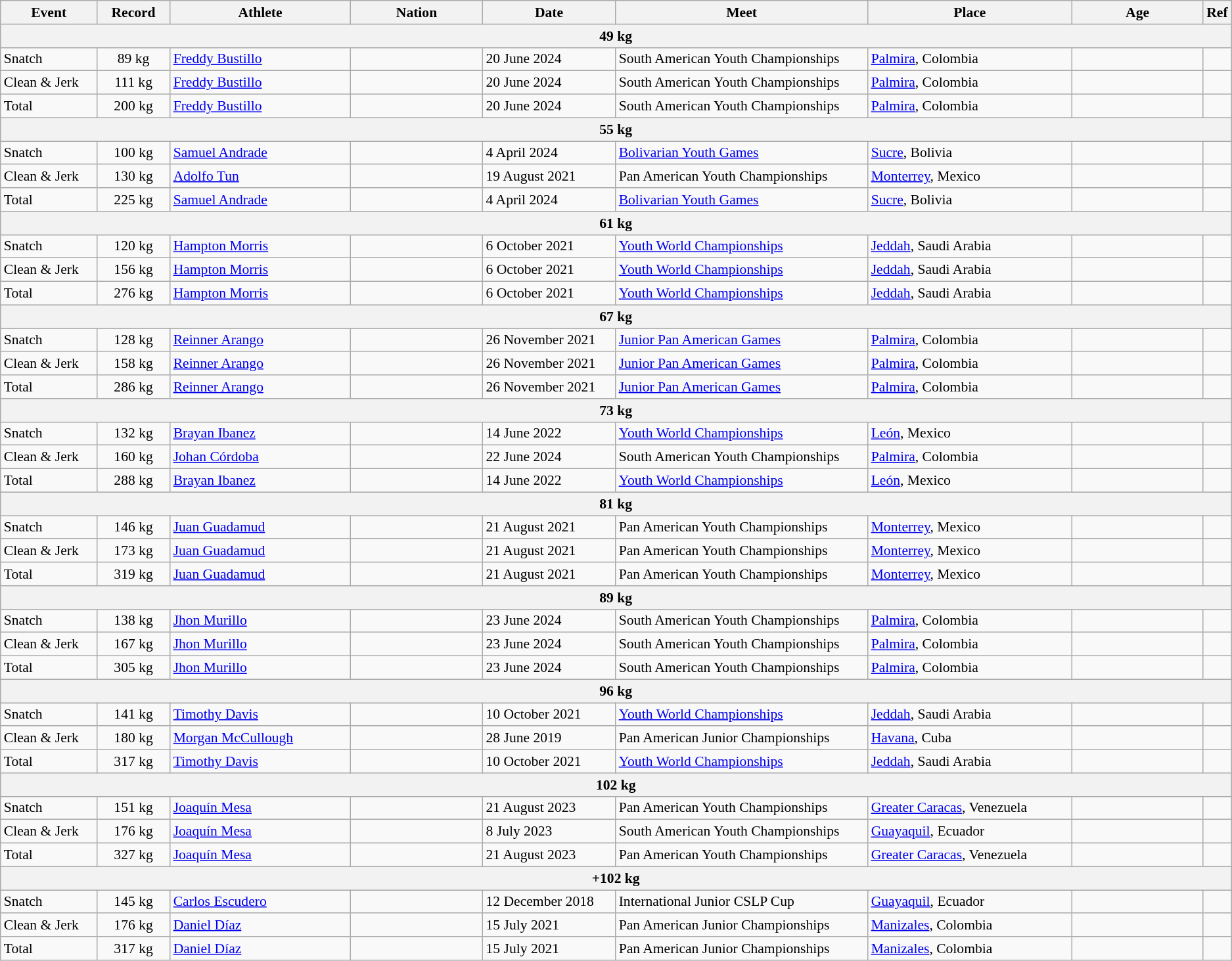<table class="wikitable" style="font-size:90%;">
<tr>
<th width=8%>Event</th>
<th width=6%>Record</th>
<th width=15%>Athlete</th>
<th width=11%>Nation</th>
<th width=11%>Date</th>
<th width=21%>Meet</th>
<th width=17%>Place</th>
<th width=11%>Age</th>
<th>Ref</th>
</tr>
<tr bgcolor="#DDDDDD">
<th colspan=9>49 kg</th>
</tr>
<tr>
<td>Snatch</td>
<td align="center">89 kg</td>
<td><a href='#'>Freddy Bustillo</a></td>
<td></td>
<td>20 June 2024</td>
<td>South American Youth Championships</td>
<td><a href='#'>Palmira</a>, Colombia</td>
<td></td>
<td></td>
</tr>
<tr>
<td>Clean & Jerk</td>
<td align="center">111 kg</td>
<td><a href='#'>Freddy Bustillo</a></td>
<td></td>
<td>20 June 2024</td>
<td>South American Youth Championships</td>
<td><a href='#'>Palmira</a>, Colombia</td>
<td></td>
<td></td>
</tr>
<tr>
<td>Total</td>
<td align="center">200 kg</td>
<td><a href='#'>Freddy Bustillo</a></td>
<td></td>
<td>20 June 2024</td>
<td>South American Youth Championships</td>
<td><a href='#'>Palmira</a>, Colombia</td>
<td></td>
<td></td>
</tr>
<tr bgcolor="#DDDDDD">
<th colspan="9">55 kg</th>
</tr>
<tr>
<td>Snatch</td>
<td align=center>100 kg</td>
<td><a href='#'>Samuel Andrade</a></td>
<td></td>
<td>4 April 2024</td>
<td><a href='#'>Bolivarian Youth Games</a></td>
<td><a href='#'>Sucre</a>, Bolivia</td>
<td></td>
<td></td>
</tr>
<tr>
<td>Clean & Jerk</td>
<td align="center">130 kg</td>
<td><a href='#'>Adolfo Tun</a></td>
<td></td>
<td>19 August 2021</td>
<td>Pan American Youth Championships</td>
<td><a href='#'>Monterrey</a>, Mexico</td>
<td></td>
<td></td>
</tr>
<tr>
<td>Total</td>
<td align=center>225 kg</td>
<td><a href='#'>Samuel Andrade</a></td>
<td></td>
<td>4 April 2024</td>
<td><a href='#'>Bolivarian Youth Games</a></td>
<td><a href='#'>Sucre</a>, Bolivia</td>
<td></td>
<td></td>
</tr>
<tr bgcolor="#DDDDDD">
<th colspan="9">61 kg</th>
</tr>
<tr>
<td>Snatch</td>
<td align="center">120 kg</td>
<td><a href='#'>Hampton Morris</a></td>
<td></td>
<td>6 October 2021</td>
<td><a href='#'>Youth World Championships</a></td>
<td><a href='#'>Jeddah</a>, Saudi Arabia</td>
<td></td>
<td></td>
</tr>
<tr>
<td>Clean & Jerk</td>
<td align="center">156 kg</td>
<td><a href='#'>Hampton Morris</a></td>
<td></td>
<td>6 October 2021</td>
<td><a href='#'>Youth World Championships</a></td>
<td><a href='#'>Jeddah</a>, Saudi Arabia</td>
<td></td>
<td></td>
</tr>
<tr>
<td>Total</td>
<td align="center">276 kg</td>
<td><a href='#'>Hampton Morris</a></td>
<td></td>
<td>6 October 2021</td>
<td><a href='#'>Youth World Championships</a></td>
<td><a href='#'>Jeddah</a>, Saudi Arabia</td>
<td></td>
<td></td>
</tr>
<tr bgcolor="#DDDDDD">
<th colspan="9">67 kg</th>
</tr>
<tr>
<td>Snatch</td>
<td align="center">128 kg</td>
<td><a href='#'>Reinner Arango</a></td>
<td></td>
<td>26 November 2021</td>
<td><a href='#'>Junior Pan American Games</a></td>
<td><a href='#'>Palmira</a>, Colombia</td>
<td></td>
<td></td>
</tr>
<tr>
<td>Clean & Jerk</td>
<td align="center">158 kg</td>
<td><a href='#'>Reinner Arango</a></td>
<td></td>
<td>26 November 2021</td>
<td><a href='#'>Junior Pan American Games</a></td>
<td><a href='#'>Palmira</a>, Colombia</td>
<td></td>
<td></td>
</tr>
<tr>
<td>Total</td>
<td align="center">286 kg</td>
<td><a href='#'>Reinner Arango</a></td>
<td></td>
<td>26 November 2021</td>
<td><a href='#'>Junior Pan American Games</a></td>
<td><a href='#'>Palmira</a>, Colombia</td>
<td></td>
<td></td>
</tr>
<tr bgcolor="#DDDDDD">
<th colspan="9">73 kg</th>
</tr>
<tr>
<td>Snatch</td>
<td align="center">132 kg</td>
<td><a href='#'>Brayan Ibanez</a></td>
<td></td>
<td>14 June 2022</td>
<td><a href='#'>Youth World Championships</a></td>
<td><a href='#'>León</a>, Mexico</td>
<td></td>
<td></td>
</tr>
<tr>
<td>Clean & Jerk</td>
<td align="center">160 kg</td>
<td><a href='#'>Johan Córdoba</a></td>
<td></td>
<td>22 June 2024</td>
<td>South American Youth Championships</td>
<td><a href='#'>Palmira</a>, Colombia</td>
<td></td>
<td></td>
</tr>
<tr>
<td>Total</td>
<td align="center">288 kg</td>
<td><a href='#'>Brayan Ibanez</a></td>
<td></td>
<td>14 June 2022</td>
<td><a href='#'>Youth World Championships</a></td>
<td><a href='#'>León</a>, Mexico</td>
<td></td>
<td></td>
</tr>
<tr bgcolor="#DDDDDD">
<th colspan="9">81 kg</th>
</tr>
<tr>
<td>Snatch</td>
<td align="center">146 kg</td>
<td><a href='#'>Juan Guadamud</a></td>
<td></td>
<td>21 August 2021</td>
<td>Pan American Youth Championships</td>
<td><a href='#'>Monterrey</a>, Mexico</td>
<td></td>
<td></td>
</tr>
<tr>
<td>Clean & Jerk</td>
<td align="center">173 kg</td>
<td><a href='#'>Juan Guadamud</a></td>
<td></td>
<td>21 August 2021</td>
<td>Pan American Youth Championships</td>
<td><a href='#'>Monterrey</a>, Mexico</td>
<td></td>
<td></td>
</tr>
<tr>
<td>Total</td>
<td align="center">319 kg</td>
<td><a href='#'>Juan Guadamud</a></td>
<td></td>
<td>21 August 2021</td>
<td>Pan American Youth Championships</td>
<td><a href='#'>Monterrey</a>, Mexico</td>
<td></td>
<td></td>
</tr>
<tr bgcolor="#DDDDDD">
<th colspan="9">89 kg</th>
</tr>
<tr>
<td>Snatch</td>
<td align=center>138 kg</td>
<td><a href='#'>Jhon Murillo</a></td>
<td></td>
<td>23 June 2024</td>
<td>South American Youth Championships</td>
<td><a href='#'>Palmira</a>, Colombia</td>
<td></td>
<td></td>
</tr>
<tr>
<td>Clean & Jerk</td>
<td align=center>167 kg</td>
<td><a href='#'>Jhon Murillo</a></td>
<td></td>
<td>23 June 2024</td>
<td>South American Youth Championships</td>
<td><a href='#'>Palmira</a>, Colombia</td>
<td></td>
<td></td>
</tr>
<tr>
<td>Total</td>
<td align=center>305 kg</td>
<td><a href='#'>Jhon Murillo</a></td>
<td></td>
<td>23 June 2024</td>
<td>South American Youth Championships</td>
<td><a href='#'>Palmira</a>, Colombia</td>
<td></td>
<td></td>
</tr>
<tr bgcolor="#DDDDDD">
<th colspan="9">96 kg</th>
</tr>
<tr>
<td>Snatch</td>
<td align="center">141 kg</td>
<td><a href='#'>Timothy Davis</a></td>
<td></td>
<td>10 October 2021</td>
<td><a href='#'>Youth World Championships</a></td>
<td><a href='#'>Jeddah</a>, Saudi Arabia</td>
<td></td>
<td></td>
</tr>
<tr>
<td>Clean & Jerk</td>
<td align="center">180 kg</td>
<td><a href='#'>Morgan McCullough</a></td>
<td></td>
<td>28 June 2019</td>
<td>Pan American Junior Championships</td>
<td><a href='#'>Havana</a>, Cuba</td>
<td></td>
<td></td>
</tr>
<tr>
<td>Total</td>
<td align="center">317 kg</td>
<td><a href='#'>Timothy Davis</a></td>
<td></td>
<td>10 October 2021</td>
<td><a href='#'>Youth World Championships</a></td>
<td><a href='#'>Jeddah</a>, Saudi Arabia</td>
<td></td>
<td></td>
</tr>
<tr bgcolor="#DDDDDD">
<th colspan="9">102 kg</th>
</tr>
<tr>
<td>Snatch</td>
<td align="center">151 kg</td>
<td><a href='#'>Joaquín Mesa</a></td>
<td></td>
<td>21 August 2023</td>
<td>Pan American Youth Championships</td>
<td><a href='#'>Greater Caracas</a>, Venezuela</td>
<td></td>
<td></td>
</tr>
<tr>
<td>Clean & Jerk</td>
<td align=center>176 kg</td>
<td><a href='#'>Joaquín Mesa</a></td>
<td></td>
<td>8 July 2023</td>
<td>South American Youth Championships</td>
<td><a href='#'>Guayaquil</a>, Ecuador</td>
<td></td>
<td></td>
</tr>
<tr>
<td>Total</td>
<td align=center>327 kg</td>
<td><a href='#'>Joaquín Mesa</a></td>
<td></td>
<td>21 August 2023</td>
<td>Pan American Youth Championships</td>
<td><a href='#'>Greater Caracas</a>, Venezuela</td>
<td></td>
<td></td>
</tr>
<tr bgcolor="#DDDDDD">
<th colspan="9">+102 kg</th>
</tr>
<tr>
<td>Snatch</td>
<td align="center">145 kg</td>
<td><a href='#'>Carlos Escudero</a></td>
<td></td>
<td>12 December 2018</td>
<td>International Junior CSLP Cup</td>
<td><a href='#'>Guayaquil</a>, Ecuador</td>
<td></td>
<td></td>
</tr>
<tr>
<td>Clean & Jerk</td>
<td align="center">176 kg</td>
<td><a href='#'>Daniel Díaz</a></td>
<td></td>
<td>15 July 2021</td>
<td>Pan American Junior Championships</td>
<td><a href='#'>Manizales</a>, Colombia</td>
<td></td>
<td></td>
</tr>
<tr>
<td>Total</td>
<td align="center">317 kg</td>
<td><a href='#'>Daniel Díaz</a></td>
<td></td>
<td>15 July 2021</td>
<td>Pan American Junior Championships</td>
<td><a href='#'>Manizales</a>, Colombia</td>
<td></td>
<td></td>
</tr>
</table>
